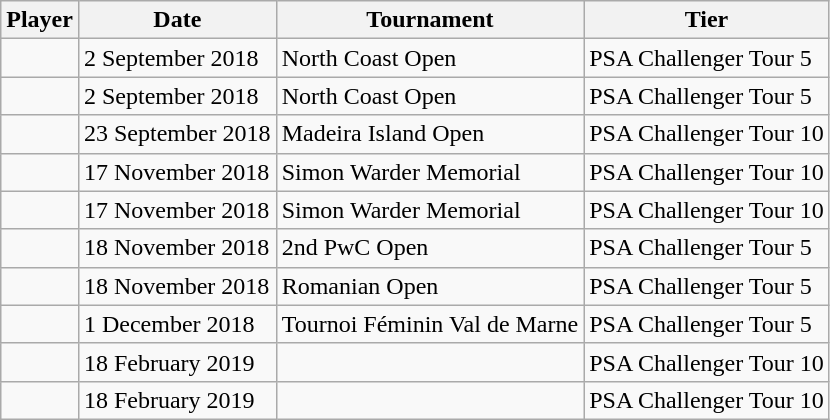<table class="wikitable sortable">
<tr>
<th>Player</th>
<th>Date</th>
<th>Tournament</th>
<th>Tier</th>
</tr>
<tr>
<td></td>
<td>2 September 2018</td>
<td>North Coast Open</td>
<td>PSA Challenger Tour 5</td>
</tr>
<tr>
<td></td>
<td>2 September 2018</td>
<td>North Coast Open</td>
<td>PSA Challenger Tour 5</td>
</tr>
<tr>
<td></td>
<td>23 September 2018</td>
<td>Madeira Island Open</td>
<td>PSA Challenger Tour 10</td>
</tr>
<tr>
<td></td>
<td>17 November 2018</td>
<td>Simon Warder Memorial</td>
<td>PSA Challenger Tour 10</td>
</tr>
<tr>
<td></td>
<td>17 November 2018</td>
<td>Simon Warder Memorial</td>
<td>PSA Challenger Tour 10</td>
</tr>
<tr>
<td></td>
<td>18 November 2018</td>
<td>2nd PwC Open</td>
<td>PSA Challenger Tour 5</td>
</tr>
<tr>
<td></td>
<td>18 November 2018</td>
<td>Romanian Open</td>
<td>PSA Challenger Tour 5</td>
</tr>
<tr>
<td></td>
<td>1 December 2018</td>
<td>Tournoi Féminin Val de Marne</td>
<td>PSA Challenger Tour 5</td>
</tr>
<tr>
<td></td>
<td>18 February 2019</td>
<td></td>
<td>PSA Challenger Tour 10</td>
</tr>
<tr>
<td></td>
<td>18 February 2019</td>
<td></td>
<td>PSA Challenger Tour 10</td>
</tr>
</table>
